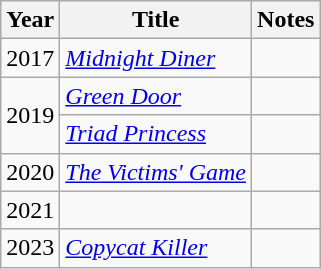<table class="wikitable">
<tr>
<th>Year</th>
<th>Title</th>
<th>Notes</th>
</tr>
<tr>
<td>2017</td>
<td><em><a href='#'>Midnight Diner</a></em></td>
<td></td>
</tr>
<tr>
<td rowspan="2">2019</td>
<td><em><a href='#'>Green Door</a></em></td>
<td></td>
</tr>
<tr>
<td><em><a href='#'>Triad Princess</a></em></td>
<td></td>
</tr>
<tr>
<td>2020</td>
<td><em><a href='#'>The Victims' Game</a></em></td>
<td></td>
</tr>
<tr>
<td>2021</td>
<td><em></em></td>
<td></td>
</tr>
<tr>
<td>2023</td>
<td><em><a href='#'>Copycat Killer</a></em></td>
<td></td>
</tr>
</table>
